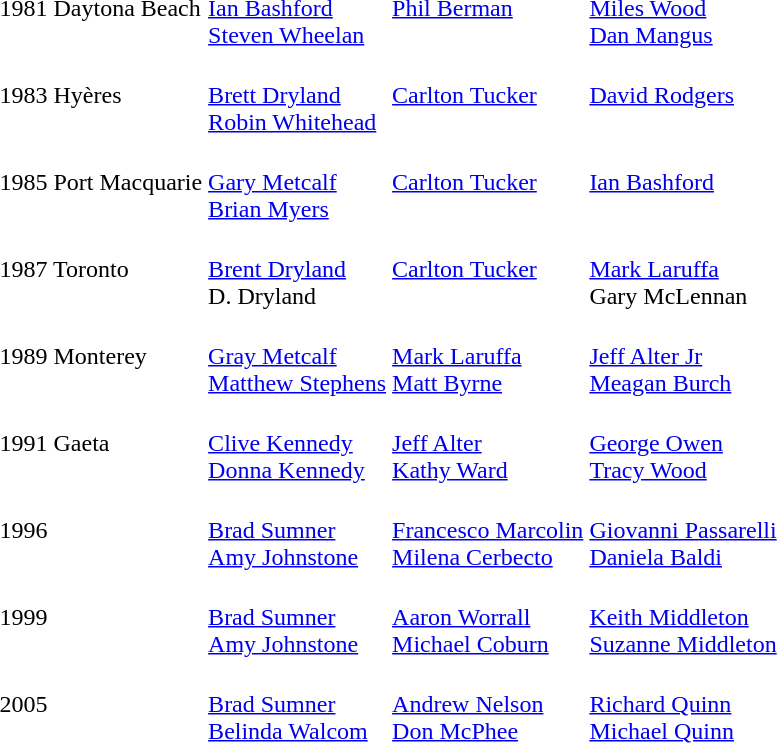<table>
<tr>
<td>1981 Daytona Beach</td>
<td><br><a href='#'>Ian Bashford</a><br><a href='#'>Steven Wheelan</a></td>
<td><br><a href='#'>Phil Berman</a><br> </td>
<td><br><a href='#'>Miles Wood</a><br><a href='#'>Dan Mangus</a></td>
</tr>
<tr>
<td>1983 Hyères</td>
<td><br><a href='#'>Brett Dryland</a><br><a href='#'>Robin Whitehead</a></td>
<td><br><a href='#'>Carlton Tucker</a><br> </td>
<td><br><a href='#'>David Rodgers</a><br> </td>
</tr>
<tr>
<td>1985 Port Macquarie</td>
<td><br><a href='#'>Gary Metcalf</a><br><a href='#'>Brian Myers</a></td>
<td><br><a href='#'>Carlton Tucker</a><br> </td>
<td><br><a href='#'>Ian Bashford</a><br> </td>
</tr>
<tr>
<td>1987 Toronto</td>
<td><br><a href='#'>Brent Dryland</a><br>D. Dryland</td>
<td><br><a href='#'>Carlton Tucker</a><br> </td>
<td><br><a href='#'>Mark Laruffa</a><br>Gary McLennan</td>
</tr>
<tr>
<td>1989 Monterey</td>
<td><br><a href='#'>Gray Metcalf</a><br><a href='#'>Matthew Stephens</a></td>
<td><br><a href='#'>Mark Laruffa</a><br><a href='#'>Matt Byrne</a></td>
<td><br><a href='#'>Jeff Alter Jr</a><br><a href='#'>Meagan Burch</a></td>
</tr>
<tr>
<td>1991 Gaeta</td>
<td><br><a href='#'>Clive Kennedy</a><br><a href='#'>Donna Kennedy</a></td>
<td><br><a href='#'>Jeff Alter</a><br><a href='#'>Kathy Ward</a></td>
<td><br><a href='#'>George Owen</a><br><a href='#'>Tracy Wood</a></td>
</tr>
<tr>
<td>1996</td>
<td><br><a href='#'>Brad Sumner</a><br><a href='#'>Amy Johnstone</a></td>
<td><br><a href='#'>Francesco Marcolin</a><br><a href='#'>Milena Cerbecto</a></td>
<td><br><a href='#'>Giovanni Passarelli</a><br><a href='#'>Daniela Baldi</a></td>
</tr>
<tr>
<td>1999</td>
<td><br><a href='#'>Brad Sumner</a><br><a href='#'>Amy Johnstone</a></td>
<td><br><a href='#'>Aaron Worrall</a><br><a href='#'>Michael Coburn</a></td>
<td><br><a href='#'>Keith Middleton</a><br><a href='#'>Suzanne Middleton</a></td>
<td></td>
</tr>
<tr>
<td>2005</td>
<td><br><a href='#'>Brad Sumner</a><br><a href='#'>Belinda Walcom</a></td>
<td><br><a href='#'>Andrew Nelson</a><br><a href='#'>Don McPhee</a></td>
<td><br><a href='#'>Richard Quinn</a><br><a href='#'>Michael Quinn</a></td>
</tr>
</table>
